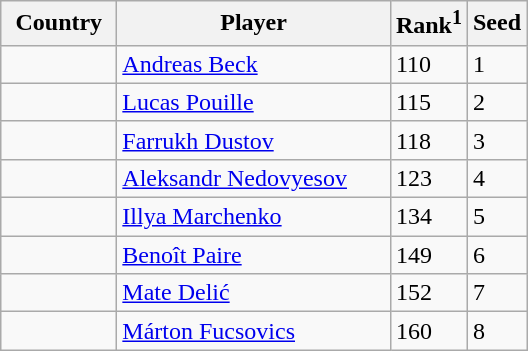<table class="sortable wikitable">
<tr>
<th width="70">Country</th>
<th width="175">Player</th>
<th>Rank<sup>1</sup></th>
<th>Seed</th>
</tr>
<tr>
<td></td>
<td><a href='#'>Andreas Beck</a></td>
<td>110</td>
<td>1</td>
</tr>
<tr>
<td></td>
<td><a href='#'>Lucas Pouille</a></td>
<td>115</td>
<td>2</td>
</tr>
<tr>
<td></td>
<td><a href='#'>Farrukh Dustov</a></td>
<td>118</td>
<td>3</td>
</tr>
<tr>
<td></td>
<td><a href='#'>Aleksandr Nedovyesov</a></td>
<td>123</td>
<td>4</td>
</tr>
<tr>
<td></td>
<td><a href='#'>Illya Marchenko</a></td>
<td>134</td>
<td>5</td>
</tr>
<tr>
<td></td>
<td><a href='#'>Benoît Paire</a></td>
<td>149</td>
<td>6</td>
</tr>
<tr>
<td></td>
<td><a href='#'>Mate Delić</a></td>
<td>152</td>
<td>7</td>
</tr>
<tr>
<td></td>
<td><a href='#'>Márton Fucsovics</a></td>
<td>160</td>
<td>8</td>
</tr>
</table>
